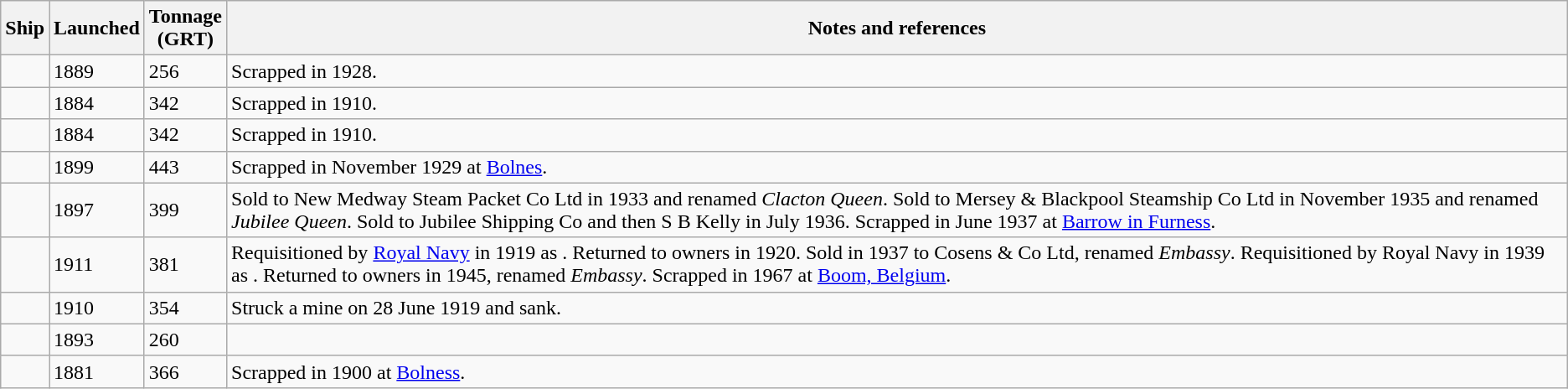<table class="wikitable sortable">
<tr>
<th scope="col">Ship</th>
<th scope="col">Launched</th>
<th scope="col">Tonnage<br>(GRT)</th>
<th scope="col">Notes and references</th>
</tr>
<tr>
<td></td>
<td>1889</td>
<td>256</td>
<td>Scrapped in 1928.</td>
</tr>
<tr>
<td></td>
<td>1884</td>
<td>342</td>
<td>Scrapped in 1910.</td>
</tr>
<tr>
<td></td>
<td>1884</td>
<td>342</td>
<td>Scrapped in 1910.</td>
</tr>
<tr>
<td></td>
<td>1899</td>
<td>443</td>
<td>Scrapped in November 1929 at <a href='#'>Bolnes</a>.</td>
</tr>
<tr>
<td></td>
<td>1897</td>
<td>399</td>
<td>Sold to New Medway Steam Packet Co Ltd in 1933 and renamed <em>Clacton Queen</em>. Sold to Mersey & Blackpool Steamship Co Ltd in November 1935 and renamed <em>Jubilee Queen</em>. Sold to Jubilee Shipping Co and then S B Kelly in July 1936. Scrapped in June 1937 at <a href='#'>Barrow in Furness</a>.</td>
</tr>
<tr>
<td></td>
<td>1911</td>
<td>381</td>
<td>Requisitioned by <a href='#'>Royal Navy</a> in 1919 as . Returned to owners in 1920. Sold in 1937 to Cosens & Co Ltd, renamed <em>Embassy</em>. Requisitioned by Royal Navy in 1939 as . Returned to owners in 1945, renamed <em>Embassy</em>. Scrapped in 1967 at <a href='#'>Boom, Belgium</a>.</td>
</tr>
<tr>
<td></td>
<td>1910</td>
<td>354</td>
<td>Struck a mine on 28 June 1919 and sank.</td>
</tr>
<tr>
<td></td>
<td>1893</td>
<td>260</td>
<td></td>
</tr>
<tr>
<td></td>
<td>1881</td>
<td>366</td>
<td>Scrapped in 1900 at <a href='#'>Bolness</a>.</td>
</tr>
</table>
